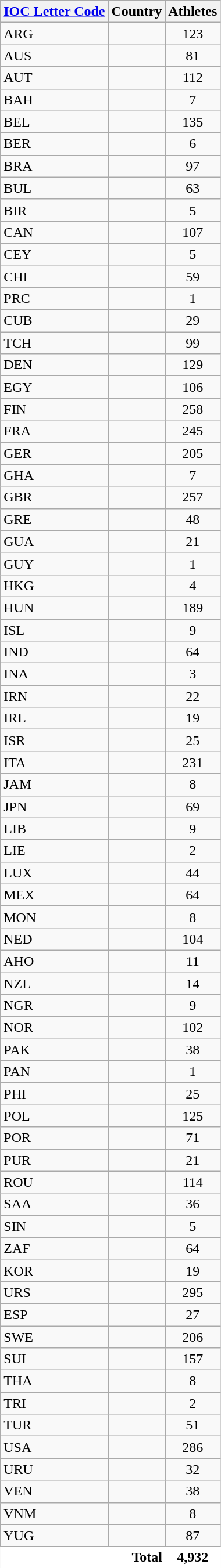<table class="wikitable collapsible collapsed sortable" style="border:0;">
<tr>
<th><a href='#'>IOC Letter Code</a></th>
<th>Country</th>
<th>Athletes</th>
</tr>
<tr>
<td>ARG</td>
<td></td>
<td align=center>123</td>
</tr>
<tr>
<td>AUS</td>
<td></td>
<td align=center>81</td>
</tr>
<tr>
<td>AUT</td>
<td></td>
<td align=center>112</td>
</tr>
<tr>
<td>BAH</td>
<td></td>
<td align=center>7</td>
</tr>
<tr>
<td>BEL</td>
<td></td>
<td align=center>135</td>
</tr>
<tr>
<td>BER</td>
<td></td>
<td align=center>6</td>
</tr>
<tr>
<td>BRA</td>
<td></td>
<td align=center>97</td>
</tr>
<tr>
<td>BUL</td>
<td></td>
<td align=center>63</td>
</tr>
<tr>
<td>BIR</td>
<td></td>
<td align=center>5</td>
</tr>
<tr>
<td>CAN</td>
<td></td>
<td align=center>107</td>
</tr>
<tr>
<td>CEY</td>
<td></td>
<td align=center>5</td>
</tr>
<tr>
<td>CHI</td>
<td></td>
<td align=center>59</td>
</tr>
<tr>
<td>PRC</td>
<td></td>
<td align=center>1</td>
</tr>
<tr>
<td>CUB</td>
<td></td>
<td align=center>29</td>
</tr>
<tr>
<td>TCH</td>
<td></td>
<td align=center>99</td>
</tr>
<tr>
<td>DEN</td>
<td></td>
<td align=center>129</td>
</tr>
<tr>
<td>EGY</td>
<td></td>
<td align=center>106</td>
</tr>
<tr>
<td>FIN</td>
<td></td>
<td align=center>258</td>
</tr>
<tr>
<td>FRA</td>
<td></td>
<td align=center>245</td>
</tr>
<tr>
<td>GER</td>
<td></td>
<td align=center>205</td>
</tr>
<tr>
<td>GHA</td>
<td></td>
<td align=center>7</td>
</tr>
<tr>
<td>GBR</td>
<td></td>
<td align=center>257</td>
</tr>
<tr>
<td>GRE</td>
<td></td>
<td align=center>48</td>
</tr>
<tr>
<td>GUA</td>
<td></td>
<td align=center>21</td>
</tr>
<tr>
<td>GUY</td>
<td></td>
<td align=center>1</td>
</tr>
<tr>
<td>HKG</td>
<td></td>
<td align=center>4</td>
</tr>
<tr>
<td>HUN</td>
<td></td>
<td align=center>189</td>
</tr>
<tr>
<td>ISL</td>
<td></td>
<td align=center>9</td>
</tr>
<tr>
<td>IND</td>
<td></td>
<td align=center>64</td>
</tr>
<tr>
<td>INA</td>
<td></td>
<td align=center>3</td>
</tr>
<tr>
<td>IRN</td>
<td></td>
<td align=center>22</td>
</tr>
<tr>
<td>IRL</td>
<td></td>
<td align=center>19</td>
</tr>
<tr>
<td>ISR</td>
<td></td>
<td align=center>25</td>
</tr>
<tr>
<td>ITA</td>
<td></td>
<td align=center>231</td>
</tr>
<tr>
<td>JAM</td>
<td></td>
<td align=center>8</td>
</tr>
<tr>
<td>JPN</td>
<td></td>
<td align=center>69</td>
</tr>
<tr>
<td>LIB</td>
<td></td>
<td align=center>9</td>
</tr>
<tr>
<td>LIE</td>
<td></td>
<td align=center>2</td>
</tr>
<tr>
<td>LUX</td>
<td></td>
<td align=center>44</td>
</tr>
<tr>
<td>MEX</td>
<td></td>
<td align=center>64</td>
</tr>
<tr>
<td>MON</td>
<td></td>
<td align=center>8</td>
</tr>
<tr>
<td>NED</td>
<td></td>
<td align=center>104</td>
</tr>
<tr>
<td>AHO</td>
<td></td>
<td align=center>11</td>
</tr>
<tr>
<td>NZL</td>
<td></td>
<td align=center>14</td>
</tr>
<tr>
<td>NGR</td>
<td></td>
<td align=center>9</td>
</tr>
<tr>
<td>NOR</td>
<td></td>
<td align=center>102</td>
</tr>
<tr>
<td>PAK</td>
<td></td>
<td align=center>38</td>
</tr>
<tr>
<td>PAN</td>
<td></td>
<td align=center>1</td>
</tr>
<tr>
<td>PHI</td>
<td></td>
<td align=center>25</td>
</tr>
<tr>
<td>POL</td>
<td></td>
<td align=center>125</td>
</tr>
<tr>
<td>POR</td>
<td></td>
<td align=center>71</td>
</tr>
<tr>
<td>PUR</td>
<td></td>
<td align=center>21</td>
</tr>
<tr>
<td>ROU</td>
<td></td>
<td align=center>114</td>
</tr>
<tr>
<td>SAA</td>
<td></td>
<td align=center>36</td>
</tr>
<tr>
<td>SIN</td>
<td></td>
<td align=center>5</td>
</tr>
<tr>
<td>ZAF</td>
<td></td>
<td align=center>64</td>
</tr>
<tr>
<td>KOR</td>
<td></td>
<td align=center>19</td>
</tr>
<tr>
<td>URS</td>
<td></td>
<td align=center>295</td>
</tr>
<tr>
<td>ESP</td>
<td></td>
<td align=center>27</td>
</tr>
<tr>
<td>SWE</td>
<td></td>
<td align=center>206</td>
</tr>
<tr>
<td>SUI</td>
<td></td>
<td align=center>157</td>
</tr>
<tr>
<td>THA</td>
<td></td>
<td align=center>8</td>
</tr>
<tr>
<td>TRI</td>
<td></td>
<td align=center>2</td>
</tr>
<tr>
<td>TUR</td>
<td></td>
<td align=center>51</td>
</tr>
<tr>
<td>USA</td>
<td></td>
<td align=center>286</td>
</tr>
<tr>
<td>URU</td>
<td></td>
<td align=center>32</td>
</tr>
<tr>
<td>VEN</td>
<td></td>
<td align=center>38</td>
</tr>
<tr>
<td>VNM</td>
<td></td>
<td align=center>8</td>
</tr>
<tr>
<td>YUG</td>
<td></td>
<td align=center>87</td>
</tr>
<tr class="sort bottom" style="background:#fff;">
<td style="text-align:right; border:0; " colspan="2"><strong>Total</strong></td>
<td style="text-align:center; border:0; background:#fff;"><strong>4,932</strong></td>
</tr>
</table>
